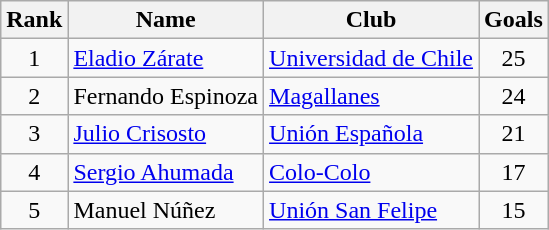<table class="wikitable">
<tr>
<th>Rank</th>
<th>Name</th>
<th>Club</th>
<th>Goals</th>
</tr>
<tr>
<td align=center>1</td>
<td> <a href='#'>Eladio Zárate</a></td>
<td><a href='#'>Universidad de Chile</a></td>
<td align=center>25</td>
</tr>
<tr>
<td align=center>2</td>
<td> Fernando Espinoza</td>
<td><a href='#'>Magallanes</a></td>
<td align=center>24</td>
</tr>
<tr>
<td align=center>3</td>
<td> <a href='#'>Julio Crisosto</a></td>
<td><a href='#'>Unión Española</a></td>
<td align=center>21</td>
</tr>
<tr>
<td align=center>4</td>
<td> <a href='#'>Sergio Ahumada</a></td>
<td><a href='#'>Colo-Colo</a></td>
<td align=center>17</td>
</tr>
<tr>
<td align=center>5</td>
<td> Manuel Núñez</td>
<td><a href='#'>Unión San Felipe</a></td>
<td align=center>15</td>
</tr>
</table>
